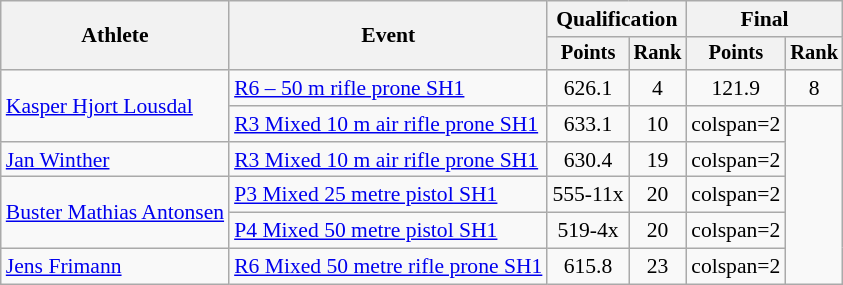<table class="wikitable" style="font-size:90%">
<tr>
<th rowspan="2">Athlete</th>
<th rowspan="2">Event</th>
<th colspan="2">Qualification</th>
<th colspan="2">Final</th>
</tr>
<tr style="font-size:95%">
<th>Points</th>
<th>Rank</th>
<th>Points</th>
<th>Rank</th>
</tr>
<tr align=center>
<td align=left rowspan=2><a href='#'>Kasper Hjort Lousdal</a></td>
<td align=left><a href='#'>R6 – 50 m rifle prone SH1</a></td>
<td>626.1</td>
<td>4</td>
<td>121.9</td>
<td>8</td>
</tr>
<tr align=center>
<td align=left><a href='#'>R3 Mixed 10 m air rifle prone SH1</a></td>
<td>633.1</td>
<td>10</td>
<td>colspan=2 </td>
</tr>
<tr align=center>
<td align=left><a href='#'>Jan Winther</a></td>
<td align=left><a href='#'>R3 Mixed 10 m air rifle prone SH1</a></td>
<td>630.4</td>
<td>19</td>
<td>colspan=2 </td>
</tr>
<tr align=center>
<td align=left rowspan=2><a href='#'>Buster Mathias Antonsen</a></td>
<td align=left><a href='#'>P3 Mixed 25 metre pistol SH1</a></td>
<td>555-11x</td>
<td>20</td>
<td>colspan=2 </td>
</tr>
<tr align=center>
<td align=left><a href='#'>P4 Mixed 50 metre pistol SH1</a></td>
<td>519-4x</td>
<td>20</td>
<td>colspan=2 </td>
</tr>
<tr align=center>
<td align=left><a href='#'>Jens Frimann</a></td>
<td align=left><a href='#'>R6 Mixed 50 metre rifle prone SH1</a></td>
<td>615.8</td>
<td>23</td>
<td>colspan=2 </td>
</tr>
</table>
